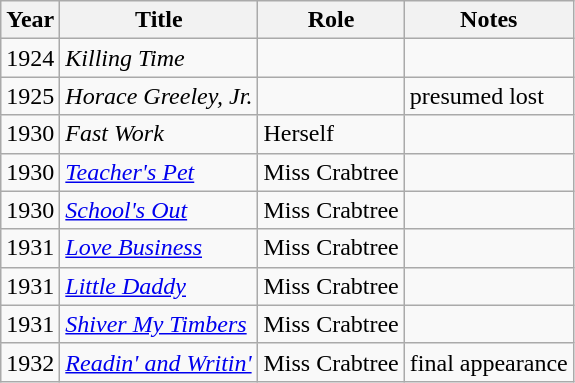<table class="wikitable sortable">
<tr>
<th>Year</th>
<th>Title</th>
<th>Role</th>
<th class="unsortable">Notes</th>
</tr>
<tr>
<td>1924</td>
<td><em>Killing Time</em></td>
<td></td>
<td></td>
</tr>
<tr>
<td>1925</td>
<td><em>Horace Greeley, Jr.</em></td>
<td></td>
<td>presumed lost</td>
</tr>
<tr>
<td>1930</td>
<td><em>Fast Work</em></td>
<td>Herself</td>
<td></td>
</tr>
<tr>
<td>1930</td>
<td><em><a href='#'>Teacher's Pet</a></em></td>
<td>Miss Crabtree</td>
<td></td>
</tr>
<tr>
<td>1930</td>
<td><em><a href='#'>School's Out</a></em></td>
<td>Miss Crabtree</td>
<td></td>
</tr>
<tr>
<td>1931</td>
<td><em><a href='#'>Love Business</a></em></td>
<td>Miss Crabtree</td>
<td></td>
</tr>
<tr>
<td>1931</td>
<td><em><a href='#'>Little Daddy</a></em></td>
<td>Miss Crabtree</td>
<td></td>
</tr>
<tr>
<td>1931</td>
<td><em><a href='#'>Shiver My Timbers</a></em></td>
<td>Miss Crabtree</td>
<td></td>
</tr>
<tr>
<td>1932</td>
<td><em><a href='#'>Readin' and Writin'</a></em></td>
<td>Miss Crabtree</td>
<td>final appearance</td>
</tr>
</table>
